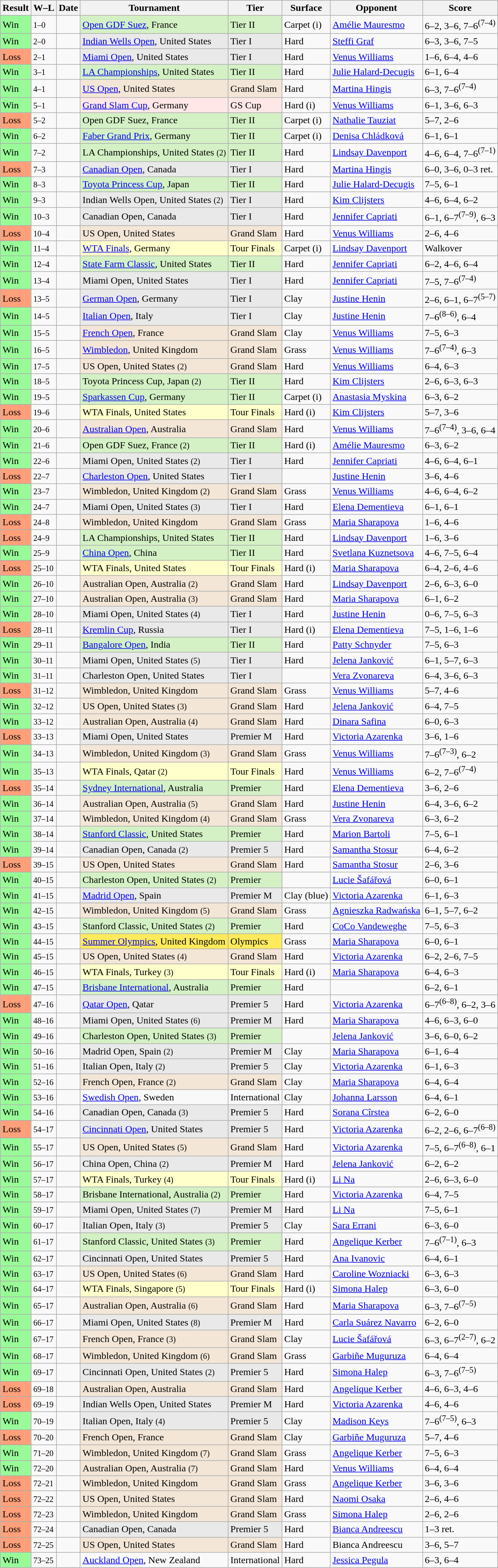<table class="sortable wikitable">
<tr>
<th>Result</th>
<th class="unsortable">W–L</th>
<th>Date</th>
<th>Tournament</th>
<th>Tier</th>
<th>Surface</th>
<th>Opponent</th>
<th class="unsortable">Score</th>
</tr>
<tr>
<td bgcolor=98FB98>Win</td>
<td><small>1–0</small></td>
<td><a href='#'></a></td>
<td style="background:#D4F1C5;"><a href='#'>Open GDF Suez</a>, France</td>
<td style="background:#D4F1C5;">Tier II</td>
<td>Carpet (i)</td>
<td> <a href='#'>Amélie Mauresmo</a></td>
<td>6–2, 3–6, 7–6<sup>(7–4)</sup></td>
</tr>
<tr>
<td bgcolor=98FB98>Win</td>
<td><small>2–0</small></td>
<td><a href='#'></a></td>
<td style="background:#E9E9E9;"><a href='#'>Indian Wells Open</a>, United States</td>
<td style="background:#E9E9E9;">Tier I</td>
<td>Hard</td>
<td> <a href='#'>Steffi Graf</a></td>
<td>6–3, 3–6, 7–5</td>
</tr>
<tr>
<td bgcolor=ffa07a>Loss</td>
<td><small>2–1</small></td>
<td><a href='#'></a></td>
<td style="background:#E9E9E9;"><a href='#'>Miami Open</a>, United States</td>
<td style="background:#E9E9E9;">Tier I</td>
<td>Hard</td>
<td> <a href='#'>Venus Williams</a></td>
<td>1–6, 6–4, 4–6</td>
</tr>
<tr>
<td bgcolor=98FB98>Win</td>
<td><small>3–1</small></td>
<td><a href='#'></a></td>
<td style="background:#D4F1C5;"><a href='#'>LA Championships</a>, United States</td>
<td style="background:#D4F1C5;">Tier II</td>
<td>Hard</td>
<td> <a href='#'>Julie Halard-Decugis</a></td>
<td>6–1, 6–4</td>
</tr>
<tr>
<td bgcolor=98FB98>Win</td>
<td><small>4–1</small></td>
<td><a href='#'></a></td>
<td style="background:#F3E6D7;"><a href='#'>US Open</a>, United States</td>
<td style="background:#F3E6D7;">Grand Slam</td>
<td>Hard</td>
<td> <a href='#'>Martina Hingis</a></td>
<td>6–3, 7–6<sup>(7–4)</sup></td>
</tr>
<tr>
<td bgcolor=98FB98>Win</td>
<td><small>5–1</small></td>
<td><a href='#'></a></td>
<td style="background:#FFE7E7;"><a href='#'>Grand Slam Cup</a>, Germany</td>
<td style="background:#FFE7E7;">GS Cup</td>
<td>Hard (i)</td>
<td> <a href='#'>Venus Williams</a></td>
<td>6–1, 3–6, 6–3</td>
</tr>
<tr>
<td bgcolor=ffa07a>Loss</td>
<td><small>5–2</small></td>
<td><a href='#'></a></td>
<td style="background:#D4F1C5;">Open GDF Suez, France</td>
<td style="background:#D4F1C5;">Tier II</td>
<td>Carpet (i)</td>
<td> <a href='#'>Nathalie Tauziat</a></td>
<td>5–7, 2–6</td>
</tr>
<tr>
<td bgcolor=98FB98>Win</td>
<td><small>6–2</small></td>
<td><a href='#'></a></td>
<td style="background:#D4F1C5;"><a href='#'>Faber Grand Prix</a>, Germany</td>
<td style="background:#D4F1C5;">Tier II</td>
<td>Carpet (i)</td>
<td> <a href='#'>Denisa Chládková</a></td>
<td>6–1, 6–1</td>
</tr>
<tr>
<td bgcolor=98FB98>Win</td>
<td><small>7–2</small></td>
<td><a href='#'></a></td>
<td style="background:#D4F1C5;">LA Championships, United States <small>(2)</small></td>
<td style="background:#D4F1C5;">Tier II</td>
<td>Hard</td>
<td> <a href='#'>Lindsay Davenport</a></td>
<td>4–6, 6–4, 7–6<sup>(7–1)</sup></td>
</tr>
<tr>
<td bgcolor=ffa07a>Loss</td>
<td><small>7–3</small></td>
<td><a href='#'></a></td>
<td style="background:#E9E9E9;"><a href='#'>Canadian Open</a>, Canada</td>
<td style="background:#E9E9E9;">Tier I</td>
<td>Hard</td>
<td> <a href='#'>Martina Hingis</a></td>
<td>6–0, 3–6, 0–3 ret.</td>
</tr>
<tr>
<td bgcolor=98FB98>Win</td>
<td><small>8–3</small></td>
<td><a href='#'></a></td>
<td style="background:#D4F1C5;"><a href='#'>Toyota Princess Cup</a>, Japan</td>
<td style="background:#D4F1C5;">Tier II</td>
<td>Hard</td>
<td> <a href='#'>Julie Halard-Decugis</a></td>
<td>7–5, 6–1</td>
</tr>
<tr>
<td bgcolor=98FB98>Win</td>
<td><small>9–3</small></td>
<td><a href='#'></a></td>
<td style="background:#E9E9E9;">Indian Wells Open, United States <small>(2)</small></td>
<td style="background:#E9E9E9;">Tier I</td>
<td>Hard</td>
<td> <a href='#'>Kim Clijsters</a></td>
<td>4–6, 6–4, 6–2</td>
</tr>
<tr>
<td bgcolor=98FB98>Win</td>
<td><small>10–3</small></td>
<td><a href='#'></a></td>
<td style="background:#E9E9E9;">Canadian Open, Canada</td>
<td style="background:#E9E9E9;">Tier I</td>
<td>Hard</td>
<td> <a href='#'>Jennifer Capriati</a></td>
<td>6–1, 6–7<sup>(7–9)</sup>, 6–3</td>
</tr>
<tr>
<td bgcolor=ffa07a>Loss</td>
<td><small>10–4</small></td>
<td><a href='#'></a></td>
<td style="background:#F3E6D7;">US Open, United States</td>
<td style="background:#F3E6D7;">Grand Slam</td>
<td>Hard</td>
<td> <a href='#'>Venus Williams</a></td>
<td>2–6, 4–6</td>
</tr>
<tr>
<td bgcolor=98FB98>Win</td>
<td><small>11–4</small></td>
<td><a href='#'></a></td>
<td style="background:#FFFFCC;"><a href='#'>WTA Finals</a>, Germany</td>
<td style="background:#FFFFCC;">Tour Finals</td>
<td>Carpet (i)</td>
<td> <a href='#'>Lindsay Davenport</a></td>
<td>Walkover</td>
</tr>
<tr>
<td bgcolor=98FB98>Win</td>
<td><small>12–4</small></td>
<td><a href='#'></a></td>
<td style="background:#D4F1C5;"><a href='#'>State Farm Classic</a>, United States</td>
<td style="background:#D4F1C5;">Tier II</td>
<td>Hard</td>
<td> <a href='#'>Jennifer Capriati</a></td>
<td>6–2, 4–6, 6–4</td>
</tr>
<tr>
<td bgcolor=98FB98>Win</td>
<td><small>13–4</small></td>
<td><a href='#'></a></td>
<td style="background:#E9E9E9;">Miami Open, United States</td>
<td style="background:#E9E9E9;">Tier I</td>
<td>Hard</td>
<td> <a href='#'>Jennifer Capriati</a></td>
<td>7–5, 7–6<sup>(7–4)</sup></td>
</tr>
<tr>
<td bgcolor=ffa07a>Loss</td>
<td><small>13–5</small></td>
<td><a href='#'></a></td>
<td style="background:#E9E9E9;"><a href='#'>German Open</a>, Germany</td>
<td style="background:#E9E9E9;">Tier I</td>
<td>Clay</td>
<td> <a href='#'>Justine Henin</a></td>
<td>2–6, 6–1, 6–7<sup>(5–7)</sup></td>
</tr>
<tr>
<td bgcolor=98FB98>Win</td>
<td><small>14–5</small></td>
<td><a href='#'></a></td>
<td style="background:#E9E9E9;"><a href='#'>Italian Open</a>, Italy</td>
<td style="background:#E9E9E9;">Tier I</td>
<td>Clay</td>
<td> <a href='#'>Justine Henin</a></td>
<td>7–6<sup>(8–6)</sup>, 6–4</td>
</tr>
<tr>
<td bgcolor=98FB98>Win</td>
<td><small>15–5</small></td>
<td><a href='#'></a></td>
<td style="background:#F3E6D7;"><a href='#'>French Open</a>, France</td>
<td style="background:#F3E6D7;">Grand Slam</td>
<td>Clay</td>
<td> <a href='#'>Venus Williams</a></td>
<td>7–5, 6–3</td>
</tr>
<tr>
<td bgcolor=98FB98>Win</td>
<td><small>16–5</small></td>
<td><a href='#'></a></td>
<td style="background:#F3E6D7;"><a href='#'>Wimbledon</a>, United Kingdom</td>
<td style="background:#F3E6D7;">Grand Slam</td>
<td>Grass</td>
<td> <a href='#'>Venus Williams</a></td>
<td>7–6<sup>(7–4)</sup>, 6–3</td>
</tr>
<tr>
<td bgcolor=98FB98>Win</td>
<td><small>17–5</small></td>
<td><a href='#'></a></td>
<td style="background:#F3E6D7;">US Open, United States <small>(2)</small></td>
<td style="background:#F3E6D7;">Grand Slam</td>
<td>Hard</td>
<td> <a href='#'>Venus Williams</a></td>
<td>6–4, 6–3</td>
</tr>
<tr>
<td bgcolor=98FB98>Win</td>
<td><small>18–5</small></td>
<td><a href='#'></a></td>
<td style="background:#D4F1C5;">Toyota Princess Cup, Japan <small>(2)</small></td>
<td style="background:#D4F1C5;">Tier II</td>
<td>Hard</td>
<td> <a href='#'>Kim Clijsters</a></td>
<td>2–6, 6–3, 6–3</td>
</tr>
<tr>
<td bgcolor=98FB98>Win</td>
<td><small>19–5</small></td>
<td><a href='#'></a></td>
<td style="background:#D4F1C5;"><a href='#'>Sparkassen Cup</a>, Germany</td>
<td style="background:#D4F1C5;">Tier II</td>
<td>Carpet (i)</td>
<td> <a href='#'>Anastasia Myskina</a></td>
<td>6–3, 6–2</td>
</tr>
<tr>
<td bgcolor=ffa07a>Loss</td>
<td><small>19–6</small></td>
<td><a href='#'></a></td>
<td style="background:#FFFFCC;">WTA Finals, United States</td>
<td style="background:#FFFFCC;">Tour Finals</td>
<td>Hard (i)</td>
<td> <a href='#'>Kim Clijsters</a></td>
<td>5–7, 3–6</td>
</tr>
<tr>
<td bgcolor=98FB98>Win</td>
<td><small>20–6</small></td>
<td><a href='#'></a></td>
<td style="background:#F3E6D7;"><a href='#'>Australian Open</a>, Australia</td>
<td style="background:#F3E6D7;">Grand Slam</td>
<td>Hard</td>
<td> <a href='#'>Venus Williams</a></td>
<td>7–6<sup>(7–4)</sup>, 3–6, 6–4</td>
</tr>
<tr>
<td bgcolor=98FB98>Win</td>
<td><small>21–6</small></td>
<td><a href='#'></a></td>
<td style="background:#D4F1C5;">Open GDF Suez, France <small>(2)</small></td>
<td style="background:#D4F1C5;">Tier II</td>
<td>Hard (i)</td>
<td> <a href='#'>Amélie Mauresmo</a></td>
<td>6–3, 6–2</td>
</tr>
<tr>
<td bgcolor=98FB98>Win</td>
<td><small>22–6</small></td>
<td><a href='#'></a></td>
<td style="background:#E9E9E9;">Miami Open, United States <small>(2)</small></td>
<td style="background:#E9E9E9;">Tier I</td>
<td>Hard</td>
<td> <a href='#'>Jennifer Capriati</a></td>
<td>4–6, 6–4, 6–1</td>
</tr>
<tr>
<td bgcolor=ffa07a>Loss</td>
<td><small>22–7</small></td>
<td><a href='#'></a></td>
<td style="background:#E9E9E9;"><a href='#'>Charleston Open</a>, United States</td>
<td style="background:#E9E9E9;">Tier I</td>
<td></td>
<td> <a href='#'>Justine Henin</a></td>
<td>3–6, 4–6</td>
</tr>
<tr>
<td bgcolor=98FB98>Win</td>
<td><small>23–7</small></td>
<td><a href='#'></a></td>
<td style="background:#F3E6D7;">Wimbledon, United Kingdom <small>(2)</small></td>
<td style="background:#F3E6D7;">Grand Slam</td>
<td>Grass</td>
<td> <a href='#'>Venus Williams</a></td>
<td>4–6, 6–4, 6–2</td>
</tr>
<tr>
<td bgcolor=98FB98>Win</td>
<td><small>24–7</small></td>
<td><a href='#'></a></td>
<td style="background:#E9E9E9;">Miami Open, United States <small>(3)</small></td>
<td style="background:#E9E9E9;">Tier I</td>
<td>Hard</td>
<td> <a href='#'>Elena Dementieva</a></td>
<td>6–1, 6–1</td>
</tr>
<tr>
<td bgcolor=ffa07a>Loss</td>
<td><small>24–8</small></td>
<td><a href='#'></a></td>
<td style="background:#F3E6D7;">Wimbledon, United Kingdom</td>
<td style="background:#F3E6D7;">Grand Slam</td>
<td>Grass</td>
<td> <a href='#'>Maria Sharapova</a></td>
<td>1–6, 4–6</td>
</tr>
<tr>
<td bgcolor=ffa07a>Loss</td>
<td><small>24–9</small></td>
<td><a href='#'></a></td>
<td style="background:#D4F1C5;">LA Championships, United States</td>
<td style="background:#D4F1C5;">Tier II</td>
<td>Hard</td>
<td> <a href='#'>Lindsay Davenport</a></td>
<td>1–6, 3–6</td>
</tr>
<tr>
<td bgcolor=98FB98>Win</td>
<td><small>25–9</small></td>
<td><a href='#'></a></td>
<td style="background:#D4F1C5;"><a href='#'>China Open</a>, China</td>
<td style="background:#D4F1C5;">Tier II</td>
<td>Hard</td>
<td> <a href='#'>Svetlana Kuznetsova</a></td>
<td>4–6, 7–5, 6–4</td>
</tr>
<tr>
<td bgcolor=ffa07a>Loss</td>
<td><small>25–10</small></td>
<td><a href='#'></a></td>
<td style="background:#FFFFCC;">WTA Finals, United States</td>
<td style="background:#FFFFCC;">Tour Finals</td>
<td>Hard (i)</td>
<td> <a href='#'>Maria Sharapova</a></td>
<td>6–4, 2–6, 4–6</td>
</tr>
<tr>
<td bgcolor=98FB98>Win</td>
<td><small>26–10</small></td>
<td><a href='#'></a></td>
<td style="background:#F3E6D7;">Australian Open, Australia <small>(2)</small></td>
<td style="background:#F3E6D7;">Grand Slam</td>
<td>Hard</td>
<td> <a href='#'>Lindsay Davenport</a></td>
<td>2–6, 6–3, 6–0</td>
</tr>
<tr>
<td bgcolor=98FB98>Win</td>
<td><small>27–10</small></td>
<td><a href='#'></a></td>
<td style="background:#F3E6D7;">Australian Open, Australia <small>(3)</small></td>
<td style="background:#F3E6D7;">Grand Slam</td>
<td>Hard</td>
<td> <a href='#'>Maria Sharapova</a></td>
<td>6–1, 6–2</td>
</tr>
<tr>
<td bgcolor=98FB98>Win</td>
<td><small>28–10</small></td>
<td><a href='#'></a></td>
<td style="background:#E9E9E9;">Miami Open, United States <small>(4)</small></td>
<td style="background:#E9E9E9;">Tier I</td>
<td>Hard</td>
<td> <a href='#'>Justine Henin</a></td>
<td>0–6, 7–5, 6–3</td>
</tr>
<tr>
<td bgcolor=ffa07a>Loss</td>
<td><small>28–11</small></td>
<td><a href='#'></a></td>
<td style="background:#E9E9E9;"><a href='#'>Kremlin Cup</a>, Russia</td>
<td style="background:#E9E9E9;">Tier I</td>
<td>Hard (i)</td>
<td> <a href='#'>Elena Dementieva</a></td>
<td>7–5, 1–6, 1–6</td>
</tr>
<tr>
<td bgcolor=98FB98>Win</td>
<td><small>29–11</small></td>
<td><a href='#'></a></td>
<td style="background:#D4F1C5;"><a href='#'>Bangalore Open</a>, India</td>
<td style="background:#D4F1C5;">Tier II</td>
<td>Hard</td>
<td> <a href='#'>Patty Schnyder</a></td>
<td>7–5, 6–3</td>
</tr>
<tr>
<td bgcolor=98FB98>Win</td>
<td><small>30–11</small></td>
<td><a href='#'></a></td>
<td style="background:#E9E9E9;">Miami Open, United States <small>(5)</small></td>
<td style="background:#E9E9E9;">Tier I</td>
<td>Hard</td>
<td> <a href='#'>Jelena Janković</a></td>
<td>6–1, 5–7, 6–3</td>
</tr>
<tr>
<td bgcolor=98FB98>Win</td>
<td><small>31–11</small></td>
<td><a href='#'></a></td>
<td style="background:#E9E9E9;">Charleston Open, United States</td>
<td style="background:#E9E9E9;">Tier I</td>
<td></td>
<td> <a href='#'>Vera Zvonareva</a></td>
<td>6–4, 3–6, 6–3</td>
</tr>
<tr>
<td bgcolor=ffa07a>Loss</td>
<td><small>31–12</small></td>
<td><a href='#'></a></td>
<td style="background:#F3E6D7;">Wimbledon, United Kingdom</td>
<td style="background:#F3E6D7;">Grand Slam</td>
<td>Grass</td>
<td> <a href='#'>Venus Williams</a></td>
<td>5–7, 4–6</td>
</tr>
<tr>
<td bgcolor=98FB98>Win</td>
<td><small>32–12</small></td>
<td><a href='#'></a></td>
<td style="background:#F3E6D7;">US Open, United States <small>(3)</small></td>
<td style="background:#F3E6D7;">Grand Slam</td>
<td>Hard</td>
<td> <a href='#'>Jelena Janković</a></td>
<td>6–4, 7–5</td>
</tr>
<tr>
<td bgcolor=98FB98>Win</td>
<td><small>33–12</small></td>
<td><a href='#'></a></td>
<td style="background:#F3E6D7;">Australian Open, Australia <small>(4)</small></td>
<td style="background:#F3E6D7;">Grand Slam</td>
<td>Hard</td>
<td> <a href='#'>Dinara Safina</a></td>
<td>6–0, 6–3</td>
</tr>
<tr>
<td bgcolor=ffa07a>Loss</td>
<td><small>33–13</small></td>
<td><a href='#'></a></td>
<td style="background:#E9E9E9;">Miami Open, United States</td>
<td style="background:#E9E9E9;">Premier M</td>
<td>Hard</td>
<td> <a href='#'>Victoria Azarenka</a></td>
<td>3–6, 1–6</td>
</tr>
<tr>
<td bgcolor=98FB98>Win</td>
<td><small>34–13</small></td>
<td><a href='#'></a></td>
<td style="background:#F3E6D7;">Wimbledon, United Kingdom <small>(3)</small></td>
<td style="background:#F3E6D7;">Grand Slam</td>
<td>Grass</td>
<td> <a href='#'>Venus Williams</a></td>
<td>7–6<sup>(7–3)</sup>, 6–2</td>
</tr>
<tr>
<td bgcolor=98FB98>Win</td>
<td><small>35–13</small></td>
<td><a href='#'></a></td>
<td style="background:#FFFFCC;">WTA Finals, Qatar <small>(2)</small></td>
<td style="background:#FFFFCC;">Tour Finals</td>
<td>Hard</td>
<td> <a href='#'>Venus Williams</a></td>
<td>6–2, 7–6<sup>(7–4)</sup></td>
</tr>
<tr>
<td bgcolor=ffa07a>Loss</td>
<td><small>35–14</small></td>
<td><a href='#'></a></td>
<td style="background:#D4F1C5;"><a href='#'>Sydney International</a>, Australia</td>
<td style="background:#D4F1C5;">Premier</td>
<td>Hard</td>
<td> <a href='#'>Elena Dementieva</a></td>
<td>3–6, 2–6</td>
</tr>
<tr>
<td bgcolor=98FB98>Win</td>
<td><small>36–14</small></td>
<td><a href='#'></a></td>
<td style="background:#F3E6D7;">Australian Open, Australia <small>(5)</small></td>
<td style="background:#F3E6D7;">Grand Slam</td>
<td>Hard</td>
<td> <a href='#'>Justine Henin</a></td>
<td>6–4, 3–6, 6–2</td>
</tr>
<tr>
<td bgcolor=98FB98>Win</td>
<td><small>37–14</small></td>
<td><a href='#'></a></td>
<td style="background:#F3E6D7;">Wimbledon, United Kingdom <small>(4)</small></td>
<td style="background:#F3E6D7;">Grand Slam</td>
<td>Grass</td>
<td> <a href='#'>Vera Zvonareva</a></td>
<td>6–3, 6–2</td>
</tr>
<tr>
<td bgcolor=98FB98>Win</td>
<td><small>38–14</small></td>
<td><a href='#'></a></td>
<td style="background:#D4F1C5;"><a href='#'>Stanford Classic</a>, United States</td>
<td style="background:#D4F1C5;">Premier</td>
<td>Hard</td>
<td> <a href='#'>Marion Bartoli</a></td>
<td>7–5, 6–1</td>
</tr>
<tr>
<td bgcolor=98FB98>Win</td>
<td><small>39–14</small></td>
<td><a href='#'></a></td>
<td style="background:#E9E9E9;">Canadian Open, Canada <small>(2)</small></td>
<td style="background:#E9E9E9;">Premier 5</td>
<td>Hard</td>
<td> <a href='#'>Samantha Stosur</a></td>
<td>6–4, 6–2</td>
</tr>
<tr>
<td bgcolor=ffa07a>Loss</td>
<td><small>39–15</small></td>
<td><a href='#'></a></td>
<td style="background:#F3E6D7;">US Open, United States</td>
<td style="background:#F3E6D7;">Grand Slam</td>
<td>Hard</td>
<td> <a href='#'>Samantha Stosur</a></td>
<td>2–6, 3–6</td>
</tr>
<tr>
<td bgcolor=98FB98>Win</td>
<td><small>40–15</small></td>
<td><a href='#'></a></td>
<td style="background:#D4F1C5;">Charleston Open, United States <small>(2)</small></td>
<td style="background:#D4F1C5;">Premier</td>
<td></td>
<td> <a href='#'>Lucie Šafářová</a></td>
<td>6–0, 6–1</td>
</tr>
<tr>
<td bgcolor=98FB98>Win</td>
<td><small>41–15</small></td>
<td><a href='#'></a></td>
<td style="background:#E9E9E9;"><a href='#'>Madrid Open</a>, Spain</td>
<td style="background:#E9E9E9;">Premier M</td>
<td>Clay (blue)</td>
<td> <a href='#'>Victoria Azarenka</a></td>
<td>6–1, 6–3</td>
</tr>
<tr>
<td bgcolor=98FB98>Win</td>
<td><small>42–15</small></td>
<td><a href='#'></a></td>
<td style="background:#F3E6D7;">Wimbledon, United Kingdom <small>(5)</small></td>
<td style="background:#F3E6D7;">Grand Slam</td>
<td>Grass</td>
<td> <a href='#'>Agnieszka Radwańska</a></td>
<td>6–1, 5–7, 6–2</td>
</tr>
<tr>
<td bgcolor=98FB98>Win</td>
<td><small>43–15</small></td>
<td><a href='#'></a></td>
<td style="background:#D4F1C5;">Stanford Classic, United States <small>(2)</small></td>
<td style="background:#D4F1C5;">Premier</td>
<td>Hard</td>
<td> <a href='#'>CoCo Vandeweghe</a></td>
<td>7–5, 6–3</td>
</tr>
<tr>
<td bgcolor=98FB98>Win</td>
<td><small>44–15</small></td>
<td><a href='#'></a></td>
<td style="background:#FFEA5C;"><a href='#'>Summer Olympics</a>, United Kingdom</td>
<td style="background:#FFEA5C;">Olympics</td>
<td>Grass</td>
<td> <a href='#'>Maria Sharapova</a></td>
<td>6–0, 6–1</td>
</tr>
<tr>
<td bgcolor=98FB98>Win</td>
<td><small>45–15</small></td>
<td><a href='#'></a></td>
<td style="background:#F3E6D7;">US Open, United States <small>(4)</small></td>
<td style="background:#F3E6D7;">Grand Slam</td>
<td>Hard</td>
<td> <a href='#'>Victoria Azarenka</a></td>
<td>6–2, 2–6, 7–5</td>
</tr>
<tr>
<td bgcolor=98FB98>Win</td>
<td><small>46–15</small></td>
<td><a href='#'></a></td>
<td style="background:#FFFFCC;">WTA Finals, Turkey <small>(3)</small></td>
<td style="background:#FFFFCC;">Tour Finals</td>
<td>Hard (i)</td>
<td> <a href='#'>Maria Sharapova</a></td>
<td>6–4, 6–3</td>
</tr>
<tr>
<td bgcolor=98FB98>Win</td>
<td><small>47–15</small></td>
<td><a href='#'></a></td>
<td style="background:#D4F1C5;"><a href='#'>Brisbane International</a>, Australia</td>
<td style="background:#D4F1C5;">Premier</td>
<td>Hard</td>
<td></td>
<td>6–2, 6–1</td>
</tr>
<tr>
<td bgcolor=ffa07a>Loss</td>
<td><small>47–16</small></td>
<td><a href='#'></a></td>
<td style="background:#E9E9E9;"><a href='#'>Qatar Open</a>, Qatar</td>
<td style="background:#E9E9E9;">Premier 5</td>
<td>Hard</td>
<td> <a href='#'>Victoria Azarenka</a></td>
<td>6–7<sup>(6–8)</sup>, 6–2, 3–6</td>
</tr>
<tr>
<td bgcolor=98FB98>Win</td>
<td><small>48–16</small></td>
<td><a href='#'></a></td>
<td style="background:#E9E9E9;">Miami Open, United States <small>(6)</small></td>
<td style="background:#E9E9E9;">Premier M</td>
<td>Hard</td>
<td> <a href='#'>Maria Sharapova</a></td>
<td>4–6, 6–3, 6–0</td>
</tr>
<tr>
<td bgcolor=98FB98>Win</td>
<td><small>49–16</small></td>
<td><a href='#'></a></td>
<td style="background:#D4F1C5;">Charleston Open, United States <small>(3)</small></td>
<td style="background:#D4F1C5;">Premier</td>
<td></td>
<td> <a href='#'>Jelena Janković</a></td>
<td>3–6, 6–0, 6–2</td>
</tr>
<tr>
<td bgcolor=98FB98>Win</td>
<td><small>50–16</small></td>
<td><a href='#'></a></td>
<td style="background:#E9E9E9;">Madrid Open, Spain  <small>(2)</small></td>
<td style="background:#E9E9E9;">Premier M</td>
<td>Clay</td>
<td> <a href='#'>Maria Sharapova</a></td>
<td>6–1, 6–4</td>
</tr>
<tr>
<td bgcolor=98FB98>Win</td>
<td><small>51–16</small></td>
<td><a href='#'></a></td>
<td style="background:#E9E9E9;">Italian Open, Italy <small>(2)</small></td>
<td style="background:#E9E9E9;">Premier 5</td>
<td>Clay</td>
<td> <a href='#'>Victoria Azarenka</a></td>
<td>6–1, 6–3</td>
</tr>
<tr>
<td bgcolor=98FB98>Win</td>
<td><small>52–16</small></td>
<td><a href='#'></a></td>
<td style="background:#F3E6D7;">French Open, France <small>(2)</small></td>
<td style="background:#F3E6D7;">Grand Slam</td>
<td>Clay</td>
<td> <a href='#'>Maria Sharapova</a></td>
<td>6–4, 6–4</td>
</tr>
<tr>
<td bgcolor=98FB98>Win</td>
<td><small>53–16</small></td>
<td><a href='#'></a></td>
<td><a href='#'>Swedish Open</a>, Sweden</td>
<td>International</td>
<td>Clay</td>
<td> <a href='#'>Johanna Larsson</a></td>
<td>6–4, 6–1</td>
</tr>
<tr>
<td bgcolor=98FB98>Win</td>
<td><small>54–16</small></td>
<td><a href='#'></a></td>
<td style="background:#E9E9E9;">Canadian Open, Canada <small>(3)</small></td>
<td style="background:#E9E9E9;">Premier 5</td>
<td>Hard</td>
<td> <a href='#'>Sorana Cîrstea</a></td>
<td>6–2, 6–0</td>
</tr>
<tr>
<td bgcolor=ffa07a>Loss</td>
<td><small>54–17</small></td>
<td><a href='#'></a></td>
<td style="background:#E9E9E9;"><a href='#'>Cincinnati Open</a>, United States</td>
<td style="background:#E9E9E9;">Premier 5</td>
<td>Hard</td>
<td> <a href='#'>Victoria Azarenka</a></td>
<td>6–2, 2–6, 6–7<sup>(6–8)</sup></td>
</tr>
<tr>
<td bgcolor=98FB98>Win</td>
<td><small>55–17</small></td>
<td><a href='#'></a></td>
<td style="background:#F3E6D7;">US Open, United States <small>(5)</small></td>
<td style="background:#F3E6D7;">Grand Slam</td>
<td>Hard</td>
<td> <a href='#'>Victoria Azarenka</a></td>
<td>7–5, 6–7<sup>(6–8)</sup>, 6–1</td>
</tr>
<tr>
<td bgcolor=98fb98>Win</td>
<td><small>56–17</small></td>
<td><a href='#'></a></td>
<td style="background:#E9E9E9;">China Open, China <small>(2)</small></td>
<td style="background:#E9E9E9;">Premier M</td>
<td>Hard</td>
<td> <a href='#'>Jelena Janković</a></td>
<td>6–2, 6–2</td>
</tr>
<tr>
<td bgcolor=98fb98>Win</td>
<td><small>57–17</small></td>
<td><a href='#'></a></td>
<td style="background:#FFFFCC;">WTA Finals, Turkey <small>(4)</small></td>
<td style="background:#FFFFCC;">Tour Finals</td>
<td>Hard (i)</td>
<td> <a href='#'>Li Na</a></td>
<td>2–6, 6–3, 6–0</td>
</tr>
<tr>
<td bgcolor=98fb98>Win</td>
<td><small>58–17</small></td>
<td><a href='#'></a></td>
<td style="background:#D4F1C5;">Brisbane International, Australia <small>(2)</small></td>
<td style="background:#D4F1C5;">Premier</td>
<td>Hard</td>
<td> <a href='#'>Victoria Azarenka</a></td>
<td>6–4, 7–5</td>
</tr>
<tr>
<td bgcolor=98fb98>Win</td>
<td><small>59–17</small></td>
<td><a href='#'></a></td>
<td style="background:#E9E9E9;">Miami Open, United States <small>(7)</small></td>
<td style="background:#E9E9E9;">Premier M</td>
<td>Hard</td>
<td> <a href='#'>Li Na</a></td>
<td>7–5, 6–1</td>
</tr>
<tr>
<td bgcolor=98fb98>Win</td>
<td><small>60–17</small></td>
<td><a href='#'></a></td>
<td style="background:#E9E9E9;">Italian Open, Italy <small>(3)</small></td>
<td style="background:#E9E9E9;">Premier 5</td>
<td>Clay</td>
<td> <a href='#'>Sara Errani</a></td>
<td>6–3, 6–0</td>
</tr>
<tr>
<td bgcolor=98fb98>Win</td>
<td><small>61–17</small></td>
<td><a href='#'></a></td>
<td style="background:#D4F1C5;">Stanford Classic, United States <small>(3)</small></td>
<td style="background:#D4F1C5;">Premier</td>
<td>Hard</td>
<td> <a href='#'>Angelique Kerber</a></td>
<td>7–6<sup>(7–1)</sup>, 6–3</td>
</tr>
<tr>
<td bgcolor=98fb98>Win</td>
<td><small>62–17</small></td>
<td><a href='#'></a></td>
<td style="background:#E9E9E9;">Cincinnati Open, United States</td>
<td style="background:#E9E9E9;">Premier 5</td>
<td>Hard</td>
<td> <a href='#'>Ana Ivanovic</a></td>
<td>6–4, 6–1</td>
</tr>
<tr>
<td bgcolor=98fb98>Win</td>
<td><small>63–17</small></td>
<td><a href='#'></a></td>
<td style="background:#F3E6D7;">US Open, United States <small>(6)</small></td>
<td style="background:#F3E6D7;">Grand Slam</td>
<td>Hard</td>
<td> <a href='#'>Caroline Wozniacki</a></td>
<td>6–3, 6–3</td>
</tr>
<tr>
<td bgcolor=98fb98>Win</td>
<td><small>64–17</small></td>
<td><a href='#'></a></td>
<td style="background:#FFFFCC;">WTA Finals, Singapore <small>(5)</small></td>
<td style="background:#FFFFCC;">Tour Finals</td>
<td>Hard (i)</td>
<td> <a href='#'>Simona Halep</a></td>
<td>6–3, 6–0</td>
</tr>
<tr>
<td bgcolor=98fb98>Win</td>
<td><small>65–17</small></td>
<td><a href='#'></a></td>
<td style="background:#F3E6D7;">Australian Open, Australia <small>(6)</small></td>
<td style="background:#F3E6D7;">Grand Slam</td>
<td>Hard</td>
<td> <a href='#'>Maria Sharapova</a></td>
<td>6–3, 7–6<sup>(7–5)</sup></td>
</tr>
<tr>
<td bgcolor=98fb98>Win</td>
<td><small>66–17</small></td>
<td><a href='#'></a></td>
<td style="background:#E9E9E9;">Miami Open, United States <small>(8)</small></td>
<td style="background:#E9E9E9;">Premier M</td>
<td>Hard</td>
<td> <a href='#'>Carla Suárez Navarro</a></td>
<td>6–2, 6–0</td>
</tr>
<tr>
<td bgcolor=98fb98>Win</td>
<td><small>67–17</small></td>
<td><a href='#'></a></td>
<td style="background:#F3E6D7;">French Open, France <small>(3)</small></td>
<td style="background:#F3E6D7;">Grand Slam</td>
<td>Clay</td>
<td> <a href='#'>Lucie Šafářová</a></td>
<td>6–3, 6–7<sup>(2–7)</sup>, 6–2</td>
</tr>
<tr>
<td bgcolor=98FB98>Win</td>
<td><small>68–17</small></td>
<td><a href='#'></a></td>
<td style="background:#F3E6D7;">Wimbledon, United Kingdom <small>(6)</small></td>
<td style="background:#F3E6D7;">Grand Slam</td>
<td>Grass</td>
<td> <a href='#'>Garbiñe Muguruza</a></td>
<td>6–4, 6–4</td>
</tr>
<tr>
<td bgcolor=98FB98>Win</td>
<td><small>69–17</small></td>
<td><a href='#'></a></td>
<td style="background:#E9E9E9;">Cincinnati Open, United States <small>(2)</small></td>
<td style="background:#E9E9E9;">Premier 5</td>
<td>Hard</td>
<td> <a href='#'>Simona Halep</a></td>
<td>6–3, 7–6<sup>(7–5)</sup></td>
</tr>
<tr>
<td bgcolor=ffa07a>Loss</td>
<td><small>69–18</small></td>
<td><a href='#'></a></td>
<td style="background:#F3E6D7;">Australian Open, Australia</td>
<td style="background:#F3E6D7;">Grand Slam</td>
<td>Hard</td>
<td> <a href='#'>Angelique Kerber</a></td>
<td>4–6, 6–3, 4–6</td>
</tr>
<tr>
<td bgcolor=ffa07a>Loss</td>
<td><small>69–19</small></td>
<td><a href='#'></a></td>
<td style="background:#E9E9E9;">Indian Wells Open, United States</td>
<td style="background:#E9E9E9;">Premier M</td>
<td>Hard</td>
<td> <a href='#'>Victoria Azarenka</a></td>
<td>4–6, 4–6</td>
</tr>
<tr>
<td bgcolor=98FB98>Win</td>
<td><small>70–19</small></td>
<td><a href='#'></a></td>
<td style="background:#E9E9E9;">Italian Open, Italy <small>(4)</small></td>
<td style="background:#E9E9E9;">Premier 5</td>
<td>Clay</td>
<td> <a href='#'>Madison Keys</a></td>
<td>7–6<sup>(7–5)</sup>, 6–3</td>
</tr>
<tr>
<td bgcolor=ffa07a>Loss</td>
<td><small>70–20</small></td>
<td><a href='#'></a></td>
<td style="background:#F3E6D7;">French Open, France</td>
<td style="background:#F3E6D7;">Grand Slam</td>
<td>Clay</td>
<td> <a href='#'>Garbiñe Muguruza</a></td>
<td>5–7, 4–6</td>
</tr>
<tr>
<td bgcolor=98FB98>Win</td>
<td><small>71–20</small></td>
<td><a href='#'></a></td>
<td style="background:#F3E6D7;">Wimbledon, United Kingdom <small>(7)</small></td>
<td style="background:#F3E6D7;">Grand Slam</td>
<td>Grass</td>
<td> <a href='#'>Angelique Kerber</a></td>
<td>7–5, 6–3</td>
</tr>
<tr>
<td bgcolor=98fb98>Win</td>
<td><small>72–20</small></td>
<td><a href='#'></a></td>
<td style="background:#F3E6D7;">Australian Open, Australia <small>(7)</small></td>
<td style="background:#F3E6D7;">Grand Slam</td>
<td>Hard</td>
<td> <a href='#'>Venus Williams</a></td>
<td>6–4, 6–4</td>
</tr>
<tr>
<td bgcolor=ffa07a>Loss</td>
<td><small>72–21</small></td>
<td><a href='#'></a></td>
<td style="background:#F3E6D7;">Wimbledon, United Kingdom</td>
<td style="background:#F3E6D7;">Grand Slam</td>
<td>Grass</td>
<td> <a href='#'>Angelique Kerber</a></td>
<td>3–6, 3–6</td>
</tr>
<tr>
<td bgcolor=ffa07a>Loss</td>
<td><small>72–22</small></td>
<td><a href='#'></a></td>
<td style="background:#F3E6D7;">US Open, United States</td>
<td style="background:#F3E6D7;">Grand Slam</td>
<td>Hard</td>
<td> <a href='#'>Naomi Osaka</a></td>
<td>2–6, 4–6</td>
</tr>
<tr>
<td bgcolor=ffa07a>Loss</td>
<td><small>72–23</small></td>
<td><a href='#'></a></td>
<td style="background:#F3E6D7;">Wimbledon, United Kingdom</td>
<td style="background:#F3E6D7;">Grand Slam</td>
<td>Grass</td>
<td> <a href='#'>Simona Halep</a></td>
<td>2–6, 2–6</td>
</tr>
<tr>
<td bgcolor=ffa07a>Loss</td>
<td><small>72–24</small></td>
<td><a href='#'></a></td>
<td style="background:#e9e9e9;">Canadian Open, Canada</td>
<td style="background:#e9e9e9;">Premier 5</td>
<td>Hard</td>
<td> <a href='#'>Bianca Andreescu</a></td>
<td>1–3 ret.</td>
</tr>
<tr>
<td bgcolor=ffa07a>Loss</td>
<td><small>72–25</small></td>
<td><a href='#'></a></td>
<td style="background:#f3e6d7;">US Open, United States</td>
<td style="background:#f3e6d7;">Grand Slam</td>
<td>Hard</td>
<td> Bianca Andreescu</td>
<td>3–6, 5–7</td>
</tr>
<tr>
<td bgcolor=98fb98>Win</td>
<td><small>73–25</small></td>
<td><a href='#'></a></td>
<td><a href='#'>Auckland Open</a>, New Zealand</td>
<td>International</td>
<td>Hard</td>
<td> <a href='#'>Jessica Pegula</a></td>
<td>6–3, 6–4</td>
</tr>
</table>
